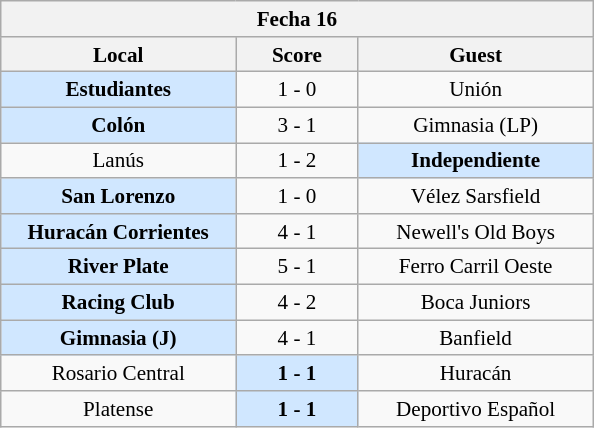<table class="wikitable nowrap" style="font-size:88%; float:left; margin-right:1em;">
<tr>
<th colspan=3 align=center>Fecha 16</th>
</tr>
<tr>
<th width="150">Local</th>
<th width="75">Score</th>
<th width="150">Guest</th>
</tr>
<tr align=center>
<td bgcolor=#D0E7FF><strong>Estudiantes</strong></td>
<td>1 - 0</td>
<td>Unión</td>
</tr>
<tr align=center>
<td bgcolor=#D0E7FF><strong>Colón</strong></td>
<td>3 - 1</td>
<td>Gimnasia (LP)</td>
</tr>
<tr align=center>
<td>Lanús</td>
<td>1 - 2</td>
<td bgcolor=#D0E7FF><strong>Independiente</strong></td>
</tr>
<tr align=center>
<td bgcolor=#D0E7FF><strong>San Lorenzo</strong></td>
<td>1 - 0</td>
<td>Vélez Sarsfield</td>
</tr>
<tr align=center>
<td bgcolor=#D0E7FF><strong>Huracán Corrientes</strong></td>
<td>4 - 1</td>
<td>Newell's Old Boys</td>
</tr>
<tr align=center>
<td bgcolor=#D0E7FF><strong>River Plate</strong></td>
<td>5 - 1</td>
<td>Ferro Carril Oeste</td>
</tr>
<tr align=center>
<td bgcolor=#D0E7FF><strong>Racing Club</strong></td>
<td>4 - 2</td>
<td>Boca Juniors</td>
</tr>
<tr align=center>
<td bgcolor=#D0E7FF><strong>Gimnasia (J)</strong></td>
<td>4 - 1</td>
<td>Banfield</td>
</tr>
<tr align=center>
<td>Rosario Central</td>
<td bgcolor=#D0E7FF><strong>1 - 1</strong></td>
<td>Huracán</td>
</tr>
<tr align=center>
<td>Platense</td>
<td bgcolor=#D0E7FF><strong>1 - 1</strong></td>
<td>Deportivo Español</td>
</tr>
</table>
